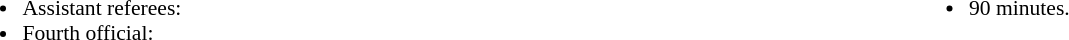<table style="width:100%; font-size:90%">
<tr>
<td style="width:50%; vertical-align:top"><br><ul><li>Assistant referees:</li><li>Fourth official:</li></ul></td>
<td style="width:50%; vertical-align:top"><br><ul><li>90 minutes.</li></ul></td>
</tr>
</table>
